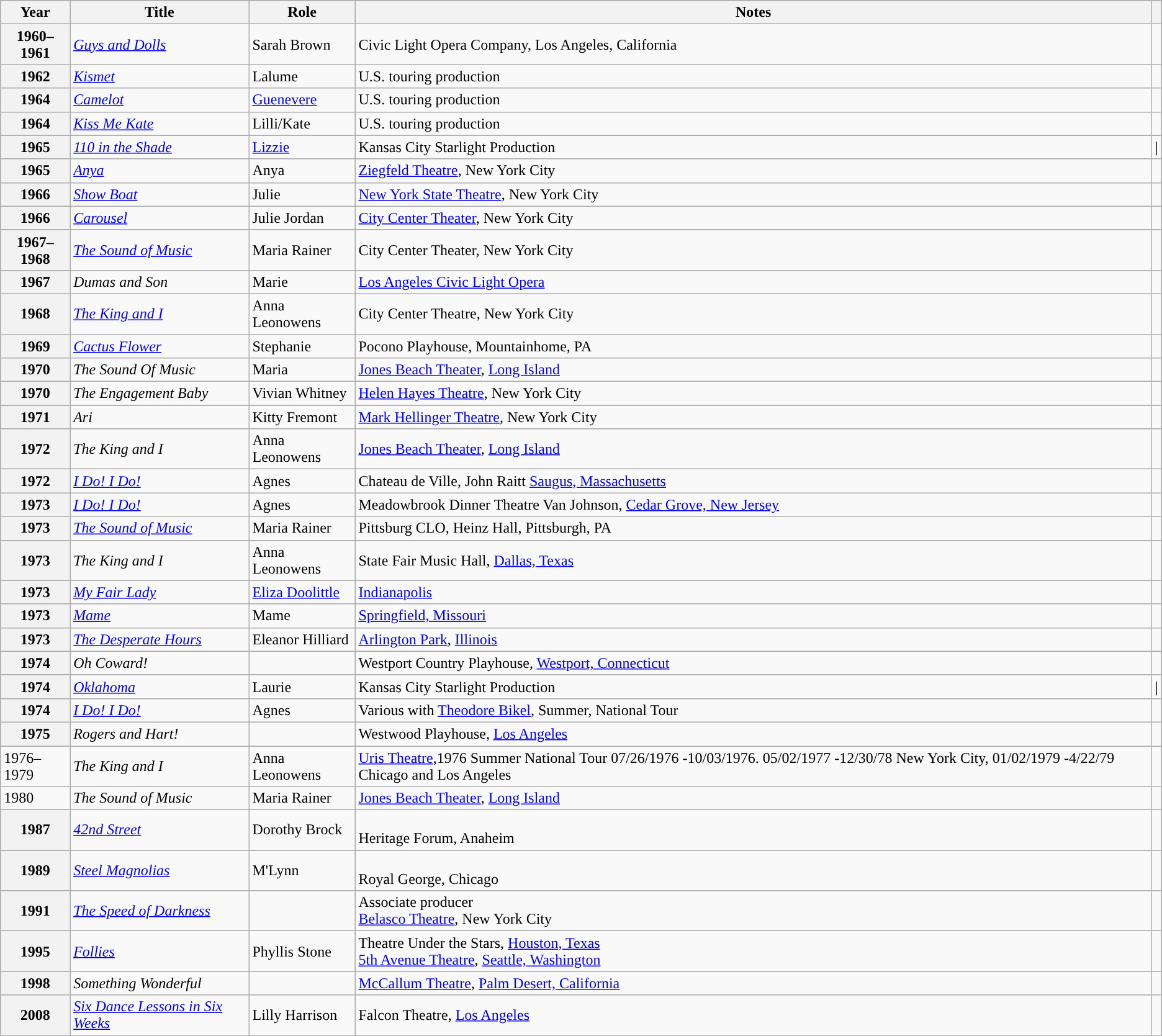<table class="wikitable plainrowheaders sortable">
<tr>
<th>Year</th>
<th>Title</th>
<th>Role</th>
<th>Notes</th>
<th class="unsortable"></th>
</tr>
<tr>
<th scope="row">1960–1961</th>
<td><em><a href='#'>Guys and Dolls</a></em></td>
<td>Sarah Brown</td>
<td>Civic Light Opera Company, Los Angeles, California</td>
<td style="text-align:center;"></td>
</tr>
<tr>
<th scope="row">1962</th>
<td><em><a href='#'>Kismet</a></em></td>
<td>Lalume</td>
<td>U.S. touring production</td>
<td style="text-align:center;"></td>
</tr>
<tr>
<th scope="row">1964</th>
<td><em><a href='#'>Camelot</a></em></td>
<td><a href='#'>Guenevere</a></td>
<td>U.S. touring production</td>
<td style="text-align:center;"></td>
</tr>
<tr>
<th scope="row">1964</th>
<td><em><a href='#'>Kiss Me Kate</a></em></td>
<td>Lilli/Kate</td>
<td>U.S. touring production</td>
<td style="text-align:center;"></td>
</tr>
<tr>
<th scope="row">1965</th>
<td><em><a href='#'>110 in the Shade</a></em></td>
<td><a href='#'>Lizzie</a></td>
<td>Kansas City Starlight Production</td>
<td style="text-align:center;">| </td>
</tr>
<tr>
<th scope="row">1965</th>
<td><em><a href='#'>Anya</a></em></td>
<td>Anya</td>
<td><a href='#'>Ziegfeld Theatre</a>, New York City</td>
<td style="text-align:center;"></td>
</tr>
<tr>
<th scope="row">1966</th>
<td><em><a href='#'>Show Boat</a></em></td>
<td>Julie</td>
<td><a href='#'>New York State Theatre</a>, New York City</td>
<td style="text-align:center;"></td>
</tr>
<tr>
<th scope="row">1966</th>
<td><em><a href='#'>Carousel</a></em></td>
<td>Julie Jordan</td>
<td><a href='#'>City Center Theater</a>, New York City</td>
<td style="text-align:center;"></td>
</tr>
<tr>
<th scope="row">1967–1968</th>
<td data-sort-value="Sound"><em><a href='#'>The Sound of Music</a></em></td>
<td>Maria Rainer</td>
<td>City Center Theater, New York City</td>
<td style="text-align:center;"></td>
</tr>
<tr>
<th scope="row">1967</th>
<td><em>Dumas and Son</em></td>
<td>Marie</td>
<td><a href='#'>Los Angeles Civic Light Opera</a></td>
<td style="text-align:center;"></td>
</tr>
<tr>
<th scope="row">1968</th>
<td data-sort-value="King"><em><a href='#'>The King and I</a></em></td>
<td>Anna Leonowens</td>
<td>City Center Theatre, New York City</td>
<td style="text-align:center;"></td>
</tr>
<tr>
<th scope="row">1969</th>
<td data-sort-value="Catcu"><em><a href='#'>Cactus Flower</a></em></td>
<td>Stephanie</td>
<td>Pocono Playhouse, Mountainhome, PA</td>
<td style="text-align:center;"></td>
</tr>
<tr>
<th scope="row">1970</th>
<td data-sort-value="Music"><em>The Sound Of Music</em></td>
<td>Maria</td>
<td><a href='#'>Jones Beach Theater</a>, <a href='#'>Long Island</a></td>
<td style="text-align:center;"></td>
</tr>
<tr>
<th scope="row">1970</th>
<td data-sort-value="Engagement"><em>The Engagement Baby</em></td>
<td>Vivian Whitney</td>
<td><a href='#'>Helen Hayes Theatre</a>, New York City</td>
<td style="text-align:center;"></td>
</tr>
<tr>
<th scope="row">1971</th>
<td><em>Ari</em></td>
<td>Kitty Fremont</td>
<td><a href='#'>Mark Hellinger Theatre</a>, New York City</td>
<td style="text-align:center;"></td>
</tr>
<tr>
<th scope="row">1972</th>
<td data-sort-value="King"><em>The King and I</em></td>
<td>Anna Leonowens</td>
<td><a href='#'>Jones Beach Theater</a>, <a href='#'>Long Island</a></td>
<td style="text-align:center;"></td>
</tr>
<tr>
<th scope="row">1972</th>
<td><em><a href='#'>I Do! I Do!</a></em></td>
<td>Agnes</td>
<td>Chateau de Ville, John Raitt <a href='#'>Saugus, Massachusetts</a></td>
<td style="text-align:center;"></td>
</tr>
<tr>
<th scope="row">1973</th>
<td><em><a href='#'>I Do! I Do!</a></em></td>
<td>Agnes</td>
<td>Meadowbrook Dinner Theatre Van Johnson, <a href='#'>Cedar Grove, New Jersey</a></td>
<td style="text-align:center;"></td>
</tr>
<tr>
<th scope="row">1973</th>
<td data-sort-value="Sound"><em><a href='#'>The Sound of Music</a></em></td>
<td>Maria Rainer</td>
<td>Pittsburg CLO, Heinz Hall, Pittsburgh, PA</td>
<td style="text-align:center;"></td>
</tr>
<tr>
<th scope="row">1973</th>
<td data-sort-value="King"><em>The King and I</em></td>
<td>Anna Leonowens</td>
<td>State Fair Music Hall, <a href='#'>Dallas, Texas</a></td>
<td style="text-align:center;"></td>
</tr>
<tr>
<th scope="row">1973</th>
<td><em><a href='#'>My Fair Lady</a></em></td>
<td><a href='#'>Eliza Doolittle</a></td>
<td><a href='#'>Indianapolis</a></td>
<td style="text-align:center;"></td>
</tr>
<tr>
<th scope="row">1973</th>
<td><em><a href='#'>Mame</a></em></td>
<td>Mame</td>
<td><a href='#'>Springfield, Missouri</a></td>
<td style="text-align:center;"></td>
</tr>
<tr>
<th scope="row">1973</th>
<td data-sort-value="Desperate"><em><a href='#'>The Desperate Hours</a></em></td>
<td>Eleanor Hilliard</td>
<td><a href='#'>Arlington Park</a>, <a href='#'>Illinois</a></td>
<td style="text-align:center;"></td>
</tr>
<tr>
<th scope="row">1974</th>
<td><em>Oh Coward!</em></td>
<td></td>
<td>Westport Country Playhouse, <a href='#'>Westport, Connecticut</a></td>
<td style="text-align:center;"></td>
</tr>
<tr>
<th scope="row">1974</th>
<td><em><a href='#'>Oklahoma</a></em></td>
<td>Laurie</td>
<td>Kansas City Starlight Production</td>
<td style="text-align:center;">| </td>
</tr>
<tr>
<th scope="row">1974</th>
<td><em><a href='#'>I Do! I Do!</a></em></td>
<td>Agnes</td>
<td>Various with <a href='#'>Theodore Bikel</a>, Summer, National Tour</td>
<td style="text-align:center;"></td>
</tr>
<tr>
<th scope="row">1975</th>
<td><em>Rogers and Hart!</em></td>
<td></td>
<td>Westwood Playhouse, <a href='#'>Los Angeles</a></td>
<td style="text-align:center;"></td>
</tr>
<tr>
<td scope="row">1976–1979</td>
<td data-sort-value="King"><em>The King and I</em></td>
<td>Anna Leonowens</td>
<td><a href='#'>Uris Theatre</a>,1976 Summer National Tour 07/26/1976 -10/03/1976. 05/02/1977 -12/30/78 New York City, 01/02/1979 -4/22/79 Chicago and Los Angeles</td>
<td style="text-align:center;"></td>
</tr>
<tr>
<td scope="row">1980</td>
<td data-sort-value="Sound"><em>The Sound of Music</em></td>
<td>Maria Rainer</td>
<td><a href='#'>Jones Beach Theater</a>, <a href='#'>Long Island</a></td>
<td style="text-align:center;"></td>
</tr>
<tr>
<th scope="row">1987</th>
<td data-sort-value="42nd"><em><a href='#'>42nd Street</a></em></td>
<td>Dorothy Brock</td>
<td><br>Heritage Forum, Anaheim</td>
<td style="text-align:center;"></td>
</tr>
<tr>
<th scope="row">1989</th>
<td data-sort-value="Steel"><em><a href='#'>Steel Magnolias</a></em></td>
<td>M'Lynn</td>
<td><br>Royal George, Chicago</td>
<td style="text-align:center;"></td>
</tr>
<tr>
<th scope="row">1991</th>
<td data-sort-value="Speed"><em><a href='#'>The Speed of Darkness</a></em></td>
<td></td>
<td>Associate producer<br><a href='#'>Belasco Theatre</a>, New York City</td>
<td style="text-align:center;"></td>
</tr>
<tr>
<th scope="row">1995</th>
<td><em><a href='#'>Follies</a></em></td>
<td>Phyllis Stone</td>
<td>Theatre Under the Stars, <a href='#'>Houston, Texas</a><br><a href='#'>5th Avenue Theatre</a>, <a href='#'>Seattle, Washington</a></td>
<td style="text-align:center;"></td>
</tr>
<tr>
<th scope="row">1998</th>
<td><em>Something Wonderful</em></td>
<td></td>
<td><a href='#'>McCallum Theatre</a>, <a href='#'>Palm Desert, California</a></td>
<td style="text-align:center;"></td>
</tr>
<tr>
<th scope="row">2008</th>
<td><em><a href='#'>Six Dance Lessons in Six Weeks</a></em></td>
<td>Lilly Harrison</td>
<td>Falcon Theatre, <a href='#'>Los Angeles</a></td>
<td style="text-align:center;"></td>
</tr>
</table>
